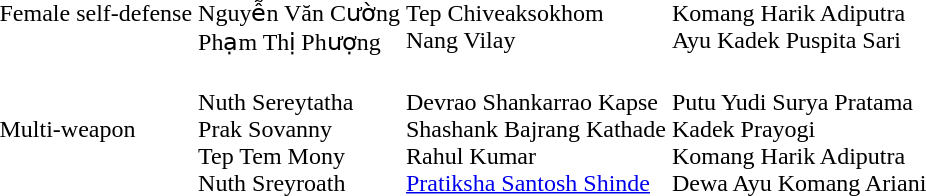<table>
<tr>
<td>Female self-defense</td>
<td><br>Nguyễn Văn Cường<br>Phạm Thị Phượng</td>
<td><br>Tep Chiveaksokhom<br>Nang Vilay</td>
<td><br>Komang Harik Adiputra<br>Ayu Kadek Puspita Sari</td>
</tr>
<tr>
<td>Multi-weapon</td>
<td><br>Nuth Sereytatha<br>Prak Sovanny<br>Tep Tem Mony<br>Nuth Sreyroath</td>
<td><br>Devrao Shankarrao Kapse<br>Shashank Bajrang Kathade<br>Rahul Kumar<br><a href='#'>Pratiksha Santosh Shinde</a></td>
<td><br>Putu Yudi Surya Pratama<br>Kadek Prayogi<br>Komang Harik Adiputra<br>Dewa Ayu Komang Ariani</td>
</tr>
</table>
